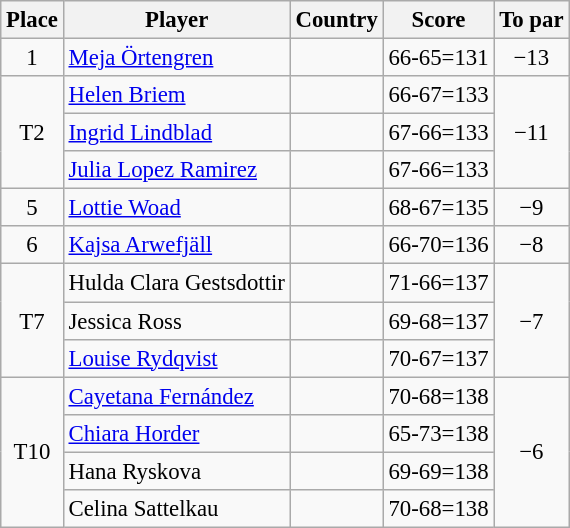<table class="wikitable" style="font-size:95%;">
<tr>
<th>Place</th>
<th>Player</th>
<th>Country</th>
<th>Score</th>
<th>To par</th>
</tr>
<tr>
<td align=center>1</td>
<td><a href='#'>Meja Örtengren</a></td>
<td></td>
<td align=center>66-65=131</td>
<td align="center">−13</td>
</tr>
<tr>
<td rowspan=3 align=center>T2</td>
<td><a href='#'>Helen Briem</a></td>
<td></td>
<td align=center>66-67=133</td>
<td rowspan="3" align="center">−11</td>
</tr>
<tr>
<td><a href='#'>Ingrid Lindblad</a></td>
<td></td>
<td align=center>67-66=133</td>
</tr>
<tr>
<td><a href='#'>Julia Lopez Ramirez</a></td>
<td></td>
<td align=center>67-66=133</td>
</tr>
<tr>
<td align=center>5</td>
<td><a href='#'>Lottie Woad</a></td>
<td></td>
<td align=center>68-67=135</td>
<td align=center>−9</td>
</tr>
<tr>
<td align=center>6</td>
<td><a href='#'>Kajsa Arwefjäll</a></td>
<td></td>
<td align=center>66-70=136</td>
<td align=center>−8</td>
</tr>
<tr>
<td rowspan=3 align=center>T7</td>
<td>Hulda Clara Gestsdottir</td>
<td></td>
<td align=center>71-66=137</td>
<td rowspan=3 align=center>−7</td>
</tr>
<tr>
<td>Jessica Ross</td>
<td></td>
<td align=center>69-68=137</td>
</tr>
<tr>
<td><a href='#'>Louise Rydqvist</a></td>
<td></td>
<td align=center>70-67=137</td>
</tr>
<tr>
<td rowspan=4 align=center>T10</td>
<td><a href='#'>Cayetana Fernández</a></td>
<td></td>
<td align=center>70-68=138</td>
<td rowspan=4 align=center>−6</td>
</tr>
<tr>
<td><a href='#'>Chiara Horder</a></td>
<td></td>
<td align=center>65-73=138</td>
</tr>
<tr>
<td>Hana Ryskova</td>
<td></td>
<td align=center>69-69=138</td>
</tr>
<tr>
<td>Celina Sattelkau</td>
<td></td>
<td align=center>70-68=138</td>
</tr>
</table>
